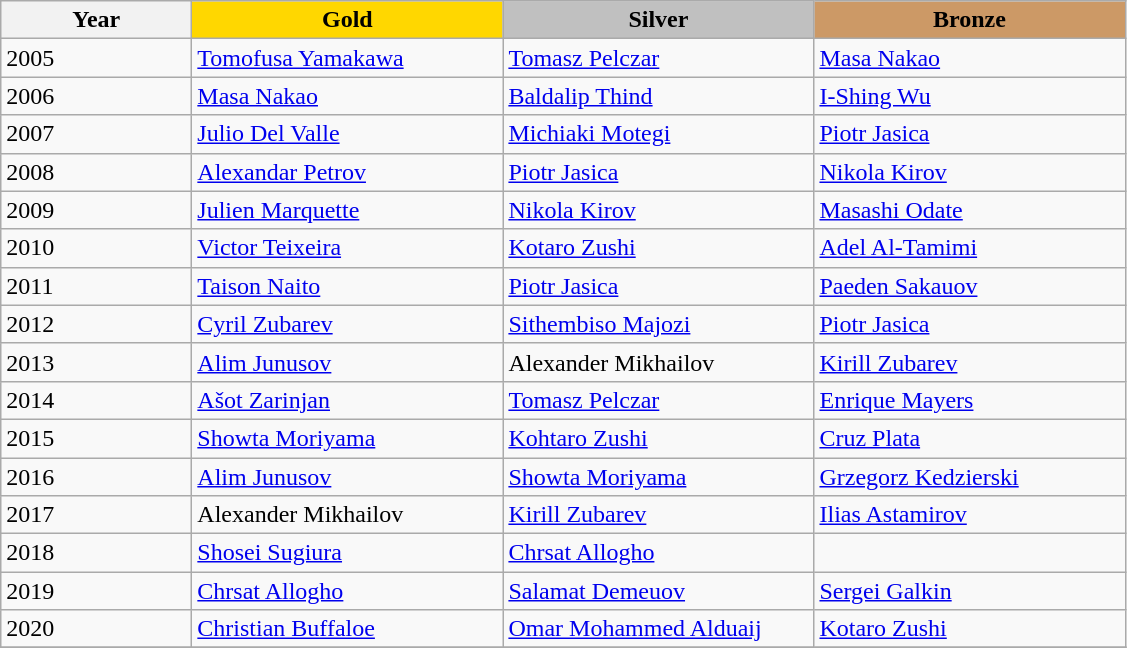<table class="wikitable">
<tr align=center>
<th width="120">Year</th>
<td width="200" bgcolor="gold"><strong>Gold</strong></td>
<td width="200" bgcolor="silver"><strong>Silver</strong></td>
<td width="200" bgcolor="CC9966"><strong>Bronze</strong></td>
</tr>
<tr>
<td>2005</td>
<td>  <a href='#'>Tomofusa Yamakawa</a></td>
<td> <a href='#'>Tomasz Pelczar</a></td>
<td> <a href='#'>Masa Nakao</a></td>
</tr>
<tr>
<td>2006</td>
<td> <a href='#'>Masa Nakao</a></td>
<td> <a href='#'>Baldalip Thind</a></td>
<td> <a href='#'>I-Shing Wu</a></td>
</tr>
<tr>
<td>2007</td>
<td>  <a href='#'>Julio Del Valle</a></td>
<td>  <a href='#'>Michiaki Motegi</a></td>
<td> <a href='#'>Piotr Jasica</a></td>
</tr>
<tr>
<td>2008</td>
<td>  <a href='#'>Alexandar Petrov</a></td>
<td> <a href='#'>Piotr Jasica</a></td>
<td>  <a href='#'>Nikola Kirov</a></td>
</tr>
<tr>
<td>2009</td>
<td> <a href='#'>Julien Marquette</a></td>
<td>  <a href='#'>Nikola Kirov</a></td>
<td> <a href='#'>Masashi Odate</a></td>
</tr>
<tr>
<td>2010</td>
<td>  <a href='#'>Victor Teixeira</a></td>
<td> <a href='#'>Kotaro Zushi</a></td>
<td> <a href='#'>Adel Al-Tamimi</a></td>
</tr>
<tr>
<td>2011</td>
<td> <a href='#'>Taison Naito</a></td>
<td> <a href='#'>Piotr Jasica</a></td>
<td> <a href='#'>Paeden Sakauov</a></td>
</tr>
<tr>
<td>2012</td>
<td>  <a href='#'>Cyril Zubarev</a></td>
<td>  <a href='#'>Sithembiso Majozi</a></td>
<td> <a href='#'>Piotr Jasica</a></td>
</tr>
<tr>
<td>2013</td>
<td>  <a href='#'>Alim Junusov</a></td>
<td>  Alexander Mikhailov</td>
<td>  <a href='#'>Kirill Zubarev</a></td>
</tr>
<tr>
<td>2014</td>
<td>  <a href='#'>Ašot Zarinjan</a></td>
<td> <a href='#'>Tomasz Pelczar</a></td>
<td> <a href='#'>Enrique Mayers</a></td>
</tr>
<tr>
<td>2015</td>
<td> <a href='#'>Showta Moriyama</a></td>
<td> <a href='#'>Kohtaro Zushi</a></td>
<td> <a href='#'>Cruz Plata</a></td>
</tr>
<tr>
<td>2016</td>
<td>  <a href='#'>Alim Junusov</a></td>
<td> <a href='#'>Showta Moriyama</a></td>
<td>  <a href='#'>Grzegorz Kedzierski</a></td>
</tr>
<tr>
<td>2017</td>
<td>  Alexander Mikhailov</td>
<td>  <a href='#'>Kirill Zubarev</a></td>
<td>  <a href='#'>Ilias Astamirov</a></td>
</tr>
<tr>
<td>2018</td>
<td> <a href='#'>Shosei Sugiura</a></td>
<td> <a href='#'>Chrsat Allogho</a></td>
<td></td>
</tr>
<tr>
<td>2019</td>
<td> <a href='#'>Chrsat Allogho</a></td>
<td> <a href='#'>Salamat Demeuov</a></td>
<td>  <a href='#'>Sergei Galkin</a></td>
</tr>
<tr>
<td>2020</td>
<td> <a href='#'>Christian Buffaloe</a></td>
<td> <a href='#'>Omar Mohammed Alduaij</a></td>
<td> <a href='#'>Kotaro Zushi</a></td>
</tr>
<tr>
</tr>
</table>
